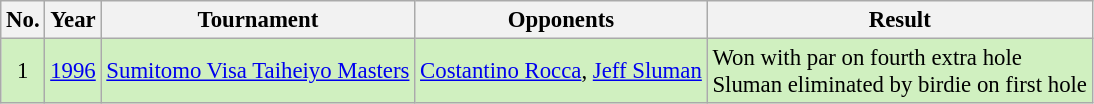<table class="wikitable" style="font-size:95%;">
<tr>
<th>No.</th>
<th>Year</th>
<th>Tournament</th>
<th>Opponents</th>
<th>Result</th>
</tr>
<tr style="background:#D0F0C0;">
<td align=center>1</td>
<td><a href='#'>1996</a></td>
<td><a href='#'>Sumitomo Visa Taiheiyo Masters</a></td>
<td> <a href='#'>Costantino Rocca</a>,  <a href='#'>Jeff Sluman</a></td>
<td>Won with par on fourth extra hole<br>Sluman eliminated by birdie on first hole</td>
</tr>
</table>
